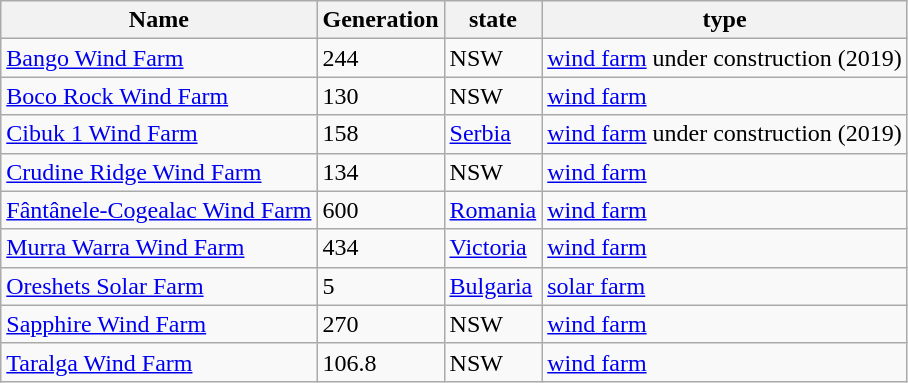<table class="wikitable sortable">
<tr>
<th>Name</th>
<th>Generation</th>
<th>state</th>
<th>type</th>
</tr>
<tr>
<td><a href='#'>Bango Wind Farm</a></td>
<td>244</td>
<td>NSW</td>
<td><a href='#'>wind farm</a> under construction (2019)</td>
</tr>
<tr>
<td><a href='#'>Boco Rock Wind Farm</a></td>
<td>130</td>
<td>NSW</td>
<td><a href='#'>wind farm</a></td>
</tr>
<tr>
<td><a href='#'>Cibuk 1 Wind Farm</a></td>
<td>158</td>
<td><a href='#'>Serbia</a></td>
<td><a href='#'>wind farm</a> under construction (2019)</td>
</tr>
<tr>
<td><a href='#'>Crudine Ridge Wind Farm</a></td>
<td>134</td>
<td>NSW</td>
<td><a href='#'>wind farm</a></td>
</tr>
<tr>
<td><a href='#'>Fântânele-Cogealac Wind Farm</a></td>
<td>600</td>
<td><a href='#'>Romania</a></td>
<td><a href='#'>wind farm</a></td>
</tr>
<tr>
<td><a href='#'>Murra Warra Wind Farm</a></td>
<td>434</td>
<td><a href='#'>Victoria</a></td>
<td><a href='#'>wind farm</a></td>
</tr>
<tr>
<td><a href='#'>Oreshets Solar Farm</a></td>
<td>5</td>
<td><a href='#'>Bulgaria</a></td>
<td><a href='#'>solar farm</a></td>
</tr>
<tr>
<td><a href='#'>Sapphire Wind Farm</a></td>
<td>270</td>
<td>NSW</td>
<td><a href='#'>wind farm</a></td>
</tr>
<tr>
<td><a href='#'>Taralga Wind Farm</a></td>
<td>106.8</td>
<td>NSW</td>
<td><a href='#'>wind farm</a></td>
</tr>
</table>
